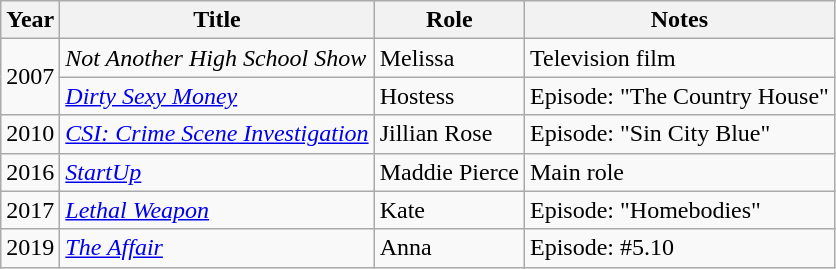<table class="wikitable sortable">
<tr>
<th>Year</th>
<th>Title</th>
<th>Role</th>
<th>Notes</th>
</tr>
<tr>
<td rowspan="2">2007</td>
<td><em>Not Another High School Show</em></td>
<td>Melissa</td>
<td>Television film</td>
</tr>
<tr>
<td><em><a href='#'>Dirty Sexy Money</a></em></td>
<td>Hostess</td>
<td>Episode: "The Country House"</td>
</tr>
<tr>
<td>2010</td>
<td><em><a href='#'>CSI: Crime Scene Investigation</a></em></td>
<td>Jillian Rose</td>
<td>Episode: "Sin City Blue"</td>
</tr>
<tr>
<td>2016</td>
<td><em><a href='#'>StartUp</a></em></td>
<td>Maddie Pierce</td>
<td>Main role</td>
</tr>
<tr>
<td>2017</td>
<td><em><a href='#'>Lethal Weapon</a></em></td>
<td>Kate</td>
<td>Episode: "Homebodies"</td>
</tr>
<tr>
<td>2019</td>
<td><em><a href='#'>The Affair</a></em></td>
<td>Anna</td>
<td>Episode: #5.10</td>
</tr>
</table>
